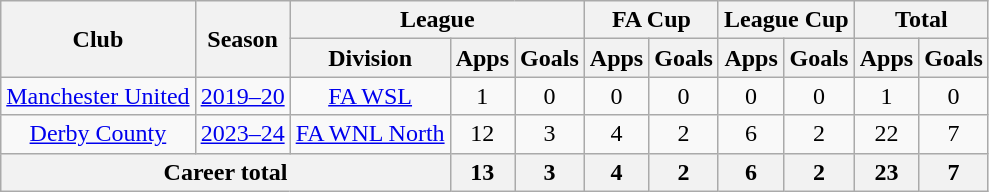<table class="wikitable" style="text-align:center">
<tr>
<th rowspan="2">Club</th>
<th rowspan="2">Season</th>
<th colspan="3">League</th>
<th colspan="2">FA Cup</th>
<th colspan="2">League Cup</th>
<th colspan="2">Total</th>
</tr>
<tr>
<th>Division</th>
<th>Apps</th>
<th>Goals</th>
<th>Apps</th>
<th>Goals</th>
<th>Apps</th>
<th>Goals</th>
<th>Apps</th>
<th>Goals</th>
</tr>
<tr>
<td><a href='#'>Manchester United</a></td>
<td><a href='#'>2019–20</a></td>
<td><a href='#'>FA WSL</a></td>
<td>1</td>
<td>0</td>
<td>0</td>
<td>0</td>
<td>0</td>
<td>0</td>
<td>1</td>
<td>0</td>
</tr>
<tr>
<td><a href='#'>Derby County</a></td>
<td><a href='#'>2023–24</a></td>
<td><a href='#'>FA WNL North</a></td>
<td>12</td>
<td>3</td>
<td>4</td>
<td>2</td>
<td>6</td>
<td>2</td>
<td>22</td>
<td>7</td>
</tr>
<tr>
<th colspan="3">Career total</th>
<th>13</th>
<th>3</th>
<th>4</th>
<th>2</th>
<th>6</th>
<th>2</th>
<th>23</th>
<th>7</th>
</tr>
</table>
